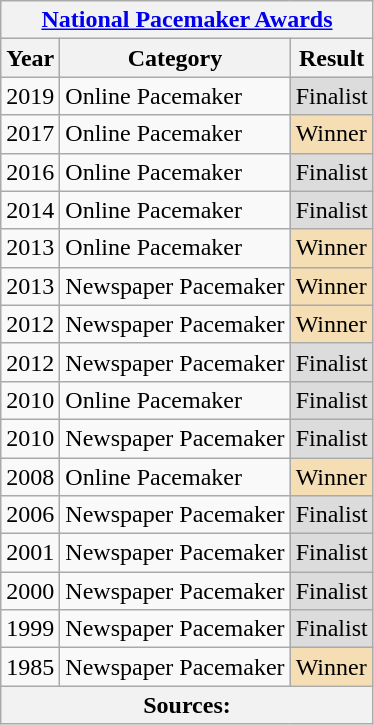<table class="wikitable">
<tr>
<th colspan="3"><a href='#'>National Pacemaker Awards</a></th>
</tr>
<tr>
<th>Year</th>
<th>Category</th>
<th>Result</th>
</tr>
<tr>
<td>2019</td>
<td>Online Pacemaker</td>
<td style="background:#dcdcdc">Finalist</td>
</tr>
<tr>
<td>2017</td>
<td>Online Pacemaker</td>
<td style="background:wheat;">Winner</td>
</tr>
<tr>
<td>2016</td>
<td>Online Pacemaker</td>
<td style="background:#dcdcdc">Finalist</td>
</tr>
<tr>
<td>2014</td>
<td>Online Pacemaker</td>
<td style="background:#dcdcdc">Finalist</td>
</tr>
<tr>
<td>2013</td>
<td>Online Pacemaker</td>
<td style="background:wheat;">Winner</td>
</tr>
<tr>
<td>2013</td>
<td>Newspaper Pacemaker</td>
<td style="background:wheat;">Winner</td>
</tr>
<tr>
<td>2012</td>
<td>Newspaper Pacemaker</td>
<td style="background:wheat;">Winner</td>
</tr>
<tr>
<td>2012</td>
<td>Newspaper Pacemaker</td>
<td style="background:#dcdcdc">Finalist</td>
</tr>
<tr>
<td>2010</td>
<td>Online Pacemaker</td>
<td style="background:#dcdcdc">Finalist</td>
</tr>
<tr>
<td>2010</td>
<td>Newspaper Pacemaker</td>
<td style="background:#dcdcdc">Finalist</td>
</tr>
<tr>
<td>2008</td>
<td>Online Pacemaker</td>
<td style="background:wheat;">Winner</td>
</tr>
<tr>
<td>2006</td>
<td>Newspaper Pacemaker</td>
<td style="background:#dcdcdc">Finalist</td>
</tr>
<tr>
<td>2001</td>
<td>Newspaper Pacemaker</td>
<td style="background:#dcdcdc">Finalist</td>
</tr>
<tr>
<td>2000</td>
<td>Newspaper Pacemaker</td>
<td style="background:#dcdcdc">Finalist</td>
</tr>
<tr>
<td>1999</td>
<td>Newspaper Pacemaker</td>
<td style="background:#dcdcdc">Finalist</td>
</tr>
<tr>
<td>1985</td>
<td>Newspaper Pacemaker</td>
<td style="background:wheat;">Winner</td>
</tr>
<tr>
<th colspan="3">Sources:</th>
</tr>
</table>
